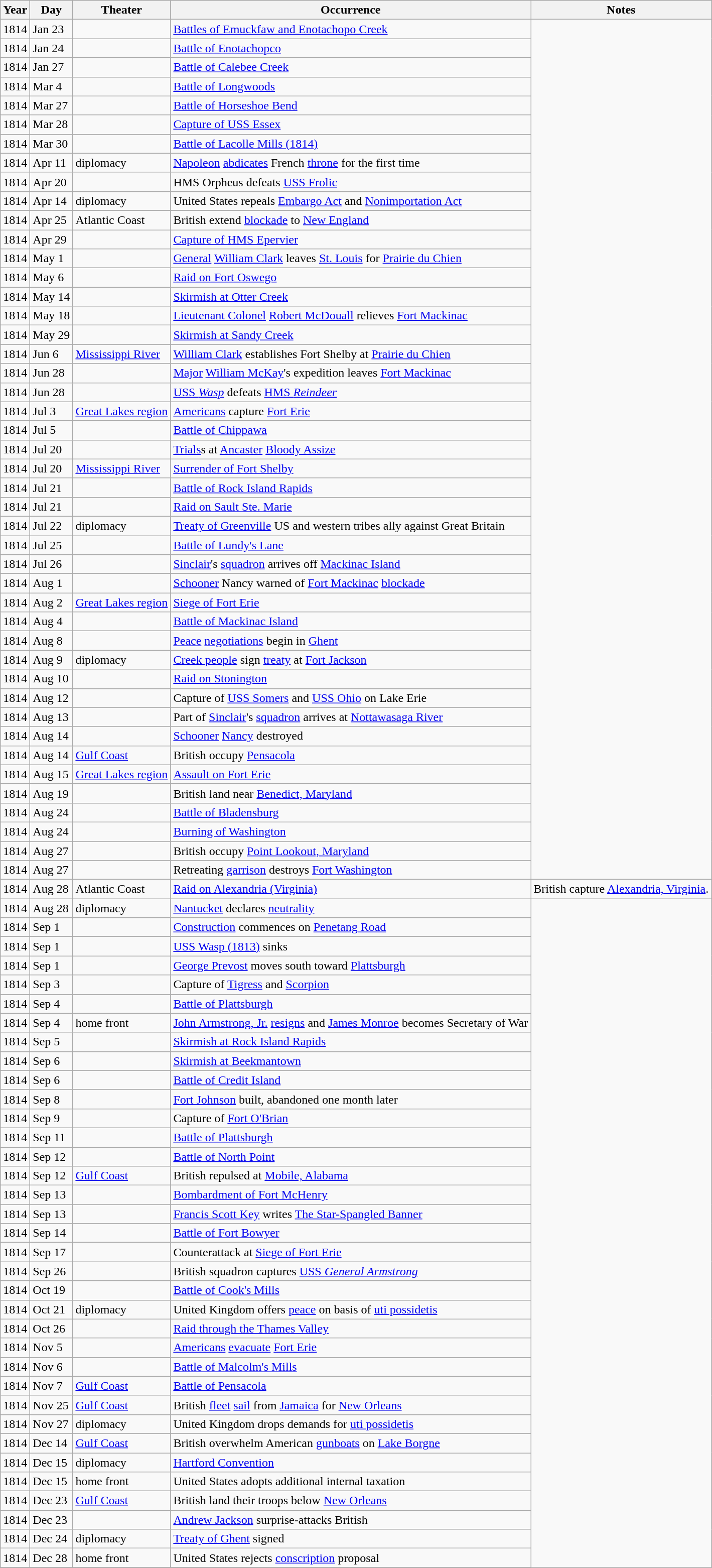<table class="wikitable sortable">
<tr>
<th>Year</th>
<th>Day</th>
<th>Theater</th>
<th>Occurrence</th>
<th>Notes</th>
</tr>
<tr>
<td>1814</td>
<td>Jan 23</td>
<td></td>
<td><a href='#'>Battles of Emuckfaw and Enotachopo Creek</a></td>
</tr>
<tr>
<td>1814</td>
<td>Jan 24</td>
<td></td>
<td><a href='#'>Battle of Enotachopco</a></td>
</tr>
<tr>
<td>1814</td>
<td>Jan 27</td>
<td></td>
<td><a href='#'>Battle of Calebee Creek</a></td>
</tr>
<tr>
<td>1814</td>
<td>Mar 4</td>
<td></td>
<td><a href='#'>Battle of Longwoods</a></td>
</tr>
<tr>
<td>1814</td>
<td>Mar 27</td>
<td></td>
<td><a href='#'>Battle of Horseshoe Bend</a></td>
</tr>
<tr>
<td>1814</td>
<td>Mar 28</td>
<td></td>
<td><a href='#'>Capture of USS Essex</a></td>
</tr>
<tr>
<td>1814</td>
<td>Mar 30</td>
<td></td>
<td><a href='#'>Battle of Lacolle Mills (1814)</a></td>
</tr>
<tr>
<td>1814</td>
<td>Apr 11</td>
<td>diplomacy</td>
<td><a href='#'>Napoleon</a> <a href='#'>abdicates</a> French <a href='#'>throne</a> for the first time</td>
</tr>
<tr>
<td>1814</td>
<td>Apr 20</td>
<td></td>
<td>HMS Orpheus defeats <a href='#'>USS Frolic</a></td>
</tr>
<tr>
<td>1814</td>
<td>Apr 14</td>
<td>diplomacy</td>
<td>United States repeals <a href='#'>Embargo Act</a> and <a href='#'>Nonimportation Act</a></td>
</tr>
<tr>
<td>1814</td>
<td>Apr 25</td>
<td>Atlantic Coast</td>
<td>British extend <a href='#'>blockade</a> to <a href='#'>New England</a></td>
</tr>
<tr>
<td>1814</td>
<td>Apr 29</td>
<td></td>
<td><a href='#'>Capture of HMS Epervier</a></td>
</tr>
<tr>
<td>1814</td>
<td>May 1</td>
<td></td>
<td><a href='#'>General</a> <a href='#'>William Clark</a> leaves <a href='#'>St. Louis</a> for <a href='#'>Prairie du Chien</a></td>
</tr>
<tr>
<td>1814</td>
<td>May 6</td>
<td></td>
<td><a href='#'>Raid on Fort Oswego</a></td>
</tr>
<tr>
<td>1814</td>
<td>May 14</td>
<td></td>
<td><a href='#'>Skirmish at Otter Creek</a></td>
</tr>
<tr>
<td>1814</td>
<td>May 18</td>
<td></td>
<td><a href='#'>Lieutenant Colonel</a> <a href='#'>Robert McDouall</a> relieves <a href='#'>Fort Mackinac</a></td>
</tr>
<tr>
<td>1814</td>
<td>May 29</td>
<td></td>
<td><a href='#'>Skirmish at Sandy Creek</a></td>
</tr>
<tr>
<td>1814</td>
<td>Jun 6</td>
<td><a href='#'>Mississippi River</a></td>
<td><a href='#'>William Clark</a> establishes Fort Shelby at <a href='#'>Prairie du Chien</a></td>
</tr>
<tr>
<td>1814</td>
<td>Jun 28</td>
<td></td>
<td><a href='#'>Major</a> <a href='#'>William McKay</a>'s expedition leaves <a href='#'>Fort Mackinac</a></td>
</tr>
<tr>
<td>1814</td>
<td>Jun 28</td>
<td></td>
<td><a href='#'>USS <em>Wasp</em></a> defeats <a href='#'>HMS <em>Reindeer</em></a></td>
</tr>
<tr>
<td>1814</td>
<td>Jul 3</td>
<td><a href='#'>Great Lakes region</a></td>
<td><a href='#'>Americans</a> capture <a href='#'>Fort Erie</a></td>
</tr>
<tr>
<td>1814</td>
<td>Jul 5</td>
<td></td>
<td><a href='#'>Battle of Chippawa</a></td>
</tr>
<tr>
<td>1814</td>
<td>Jul 20</td>
<td></td>
<td><a href='#'>Trials</a>s at <a href='#'>Ancaster</a> <a href='#'>Bloody Assize</a></td>
</tr>
<tr>
<td>1814</td>
<td>Jul 20</td>
<td><a href='#'>Mississippi River</a></td>
<td><a href='#'>Surrender of Fort Shelby</a></td>
</tr>
<tr>
<td>1814</td>
<td>Jul 21</td>
<td></td>
<td><a href='#'>Battle of Rock Island Rapids</a></td>
</tr>
<tr>
<td>1814</td>
<td>Jul 21</td>
<td></td>
<td><a href='#'>Raid on Sault Ste. Marie</a></td>
</tr>
<tr>
<td>1814</td>
<td>Jul 22</td>
<td>diplomacy</td>
<td><a href='#'>Treaty of Greenville</a> US and western tribes ally against Great Britain</td>
</tr>
<tr>
<td>1814</td>
<td>Jul 25</td>
<td></td>
<td><a href='#'>Battle of Lundy's Lane</a></td>
</tr>
<tr>
<td>1814</td>
<td>Jul 26</td>
<td></td>
<td><a href='#'>Sinclair</a>'s <a href='#'>squadron</a> arrives off <a href='#'>Mackinac Island</a></td>
</tr>
<tr>
<td>1814</td>
<td>Aug 1</td>
<td></td>
<td><a href='#'>Schooner</a> Nancy warned of <a href='#'>Fort Mackinac</a> <a href='#'>blockade</a></td>
</tr>
<tr>
<td>1814</td>
<td>Aug 2</td>
<td><a href='#'>Great Lakes region</a></td>
<td><a href='#'>Siege of Fort Erie</a></td>
</tr>
<tr>
<td>1814</td>
<td>Aug 4</td>
<td></td>
<td><a href='#'>Battle of Mackinac Island</a></td>
</tr>
<tr>
<td>1814</td>
<td>Aug 8</td>
<td></td>
<td><a href='#'>Peace</a> <a href='#'>negotiations</a> begin in <a href='#'>Ghent</a></td>
</tr>
<tr>
<td>1814</td>
<td>Aug 9</td>
<td>diplomacy</td>
<td><a href='#'>Creek people</a> sign <a href='#'>treaty</a> at <a href='#'>Fort Jackson</a></td>
</tr>
<tr>
<td>1814</td>
<td>Aug 10</td>
<td></td>
<td><a href='#'>Raid on Stonington</a></td>
</tr>
<tr>
<td>1814</td>
<td>Aug 12</td>
<td></td>
<td>Capture of <a href='#'>USS Somers</a> and <a href='#'>USS Ohio</a> on Lake Erie</td>
</tr>
<tr>
<td>1814</td>
<td>Aug 13</td>
<td></td>
<td>Part of <a href='#'>Sinclair</a>'s <a href='#'>squadron</a> arrives at <a href='#'>Nottawasaga River</a></td>
</tr>
<tr>
<td>1814</td>
<td>Aug 14</td>
<td></td>
<td><a href='#'>Schooner</a> <a href='#'>Nancy</a> destroyed</td>
</tr>
<tr>
<td>1814</td>
<td>Aug 14</td>
<td><a href='#'>Gulf Coast</a></td>
<td>British occupy <a href='#'>Pensacola</a></td>
</tr>
<tr>
<td>1814</td>
<td>Aug 15</td>
<td><a href='#'>Great Lakes region</a></td>
<td><a href='#'>Assault on Fort Erie</a></td>
</tr>
<tr>
<td>1814</td>
<td>Aug 19</td>
<td></td>
<td>British land near <a href='#'>Benedict, Maryland</a></td>
</tr>
<tr>
<td>1814</td>
<td>Aug 24</td>
<td></td>
<td><a href='#'>Battle of Bladensburg</a></td>
</tr>
<tr>
<td>1814</td>
<td>Aug 24</td>
<td></td>
<td><a href='#'>Burning of Washington</a></td>
</tr>
<tr>
<td>1814</td>
<td>Aug 27</td>
<td></td>
<td>British occupy <a href='#'>Point Lookout, Maryland</a></td>
</tr>
<tr>
<td>1814</td>
<td>Aug 27</td>
<td></td>
<td>Retreating <a href='#'>garrison</a> destroys <a href='#'>Fort Washington</a></td>
</tr>
<tr>
<td>1814</td>
<td>Aug 28</td>
<td>Atlantic Coast</td>
<td><a href='#'>Raid on Alexandria (Virginia)</a></td>
<td>British capture <a href='#'>Alexandria, Virginia</a>.</td>
</tr>
<tr>
<td>1814</td>
<td>Aug 28</td>
<td>diplomacy</td>
<td><a href='#'>Nantucket</a> declares <a href='#'>neutrality</a></td>
</tr>
<tr>
<td>1814</td>
<td>Sep 1</td>
<td></td>
<td><a href='#'>Construction</a> commences on <a href='#'>Penetang Road</a></td>
</tr>
<tr>
<td>1814</td>
<td>Sep 1</td>
<td></td>
<td><a href='#'>USS Wasp (1813)</a> sinks </td>
</tr>
<tr>
<td>1814</td>
<td>Sep 1</td>
<td></td>
<td><a href='#'>George Prevost</a> moves south toward <a href='#'>Plattsburgh</a></td>
</tr>
<tr>
<td>1814</td>
<td>Sep 3</td>
<td></td>
<td>Capture of <a href='#'>Tigress</a> and <a href='#'>Scorpion</a></td>
</tr>
<tr>
<td>1814</td>
<td>Sep 4</td>
<td></td>
<td><a href='#'>Battle of Plattsburgh</a></td>
</tr>
<tr>
<td>1814</td>
<td>Sep 4</td>
<td>home front</td>
<td><a href='#'>John Armstrong, Jr.</a> <a href='#'>resigns</a> and <a href='#'>James Monroe</a> becomes Secretary of War</td>
</tr>
<tr>
<td>1814</td>
<td>Sep 5</td>
<td></td>
<td><a href='#'>Skirmish at Rock Island Rapids</a></td>
</tr>
<tr>
<td>1814</td>
<td>Sep 6</td>
<td></td>
<td><a href='#'>Skirmish at Beekmantown</a></td>
</tr>
<tr>
<td>1814</td>
<td>Sep 6</td>
<td></td>
<td><a href='#'>Battle of Credit Island</a></td>
</tr>
<tr>
<td>1814</td>
<td>Sep 8</td>
<td></td>
<td><a href='#'>Fort Johnson</a> built, abandoned one month later</td>
</tr>
<tr>
<td>1814</td>
<td>Sep 9</td>
<td></td>
<td>Capture of <a href='#'>Fort O'Brian</a></td>
</tr>
<tr>
<td>1814</td>
<td>Sep 11</td>
<td></td>
<td><a href='#'>Battle of Plattsburgh</a></td>
</tr>
<tr>
<td>1814</td>
<td>Sep 12</td>
<td></td>
<td><a href='#'>Battle of North Point</a></td>
</tr>
<tr>
<td>1814</td>
<td>Sep 12</td>
<td><a href='#'>Gulf Coast</a></td>
<td>British repulsed at <a href='#'>Mobile, Alabama</a></td>
</tr>
<tr>
<td>1814</td>
<td>Sep 13</td>
<td></td>
<td><a href='#'>Bombardment of Fort McHenry</a></td>
</tr>
<tr>
<td>1814</td>
<td>Sep 13</td>
<td></td>
<td><a href='#'>Francis Scott Key</a> writes <a href='#'>The Star-Spangled Banner</a></td>
</tr>
<tr>
<td>1814</td>
<td>Sep 14</td>
<td></td>
<td><a href='#'>Battle of Fort Bowyer</a></td>
</tr>
<tr>
<td>1814</td>
<td>Sep 17</td>
<td></td>
<td>Counterattack at <a href='#'>Siege of Fort Erie</a></td>
</tr>
<tr>
<td>1814</td>
<td>Sep 26</td>
<td></td>
<td>British squadron captures <a href='#'>USS <em>General Armstrong</em></a></td>
</tr>
<tr>
<td>1814</td>
<td>Oct 19</td>
<td></td>
<td><a href='#'>Battle of Cook's Mills</a></td>
</tr>
<tr>
<td>1814</td>
<td>Oct 21</td>
<td>diplomacy</td>
<td>United Kingdom offers <a href='#'>peace</a> on basis of <a href='#'>uti possidetis</a></td>
</tr>
<tr>
<td>1814</td>
<td>Oct 26</td>
<td></td>
<td><a href='#'>Raid through the Thames Valley</a></td>
</tr>
<tr>
<td>1814</td>
<td>Nov 5</td>
<td></td>
<td><a href='#'>Americans</a> <a href='#'>evacuate</a> <a href='#'>Fort Erie</a></td>
</tr>
<tr>
<td>1814</td>
<td>Nov 6</td>
<td></td>
<td><a href='#'>Battle of Malcolm's Mills</a></td>
</tr>
<tr>
<td>1814</td>
<td>Nov 7</td>
<td><a href='#'>Gulf Coast</a></td>
<td><a href='#'>Battle of Pensacola</a></td>
</tr>
<tr>
<td>1814</td>
<td>Nov 25</td>
<td><a href='#'>Gulf Coast</a></td>
<td>British <a href='#'>fleet</a> <a href='#'>sail</a> from <a href='#'>Jamaica</a> for <a href='#'>New Orleans</a></td>
</tr>
<tr>
<td>1814</td>
<td>Nov 27</td>
<td>diplomacy</td>
<td>United Kingdom drops demands for <a href='#'>uti possidetis</a></td>
</tr>
<tr>
<td>1814</td>
<td>Dec 14</td>
<td><a href='#'>Gulf Coast</a></td>
<td>British overwhelm American <a href='#'>gunboats</a> on <a href='#'>Lake Borgne</a></td>
</tr>
<tr>
<td>1814</td>
<td>Dec 15</td>
<td>diplomacy</td>
<td><a href='#'>Hartford Convention</a></td>
</tr>
<tr>
<td>1814</td>
<td>Dec 15</td>
<td>home front</td>
<td>United States adopts additional internal taxation</td>
</tr>
<tr>
<td>1814</td>
<td>Dec 23</td>
<td><a href='#'>Gulf Coast</a></td>
<td>British land their troops below <a href='#'>New Orleans</a></td>
</tr>
<tr>
<td>1814</td>
<td>Dec 23</td>
<td></td>
<td><a href='#'>Andrew Jackson</a> surprise-attacks British</td>
</tr>
<tr>
<td>1814</td>
<td>Dec 24</td>
<td>diplomacy</td>
<td><a href='#'>Treaty of Ghent</a> signed</td>
</tr>
<tr>
<td>1814</td>
<td>Dec 28</td>
<td>home front</td>
<td>United States rejects <a href='#'>conscription</a> proposal</td>
</tr>
<tr>
</tr>
</table>
